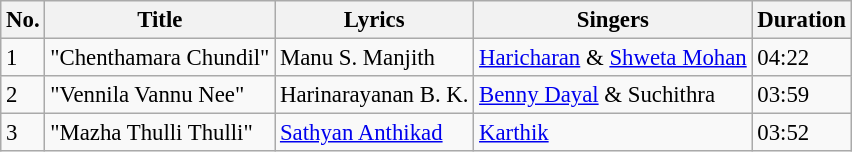<table class="wikitable tracklist" style="font-size:95%;">
<tr>
<th>No.</th>
<th>Title</th>
<th>Lyrics</th>
<th>Singers</th>
<th>Duration</th>
</tr>
<tr>
<td>1</td>
<td>"Chenthamara Chundil"</td>
<td>Manu S. Manjith</td>
<td><a href='#'>Haricharan</a> & <a href='#'>Shweta Mohan</a></td>
<td>04:22</td>
</tr>
<tr>
<td>2</td>
<td>"Vennila Vannu Nee"</td>
<td>Harinarayanan B. K.</td>
<td><a href='#'>Benny Dayal</a> & Suchithra</td>
<td>03:59</td>
</tr>
<tr>
<td>3</td>
<td>"Mazha Thulli Thulli"</td>
<td><a href='#'>Sathyan Anthikad</a></td>
<td><a href='#'>Karthik</a></td>
<td>03:52</td>
</tr>
</table>
